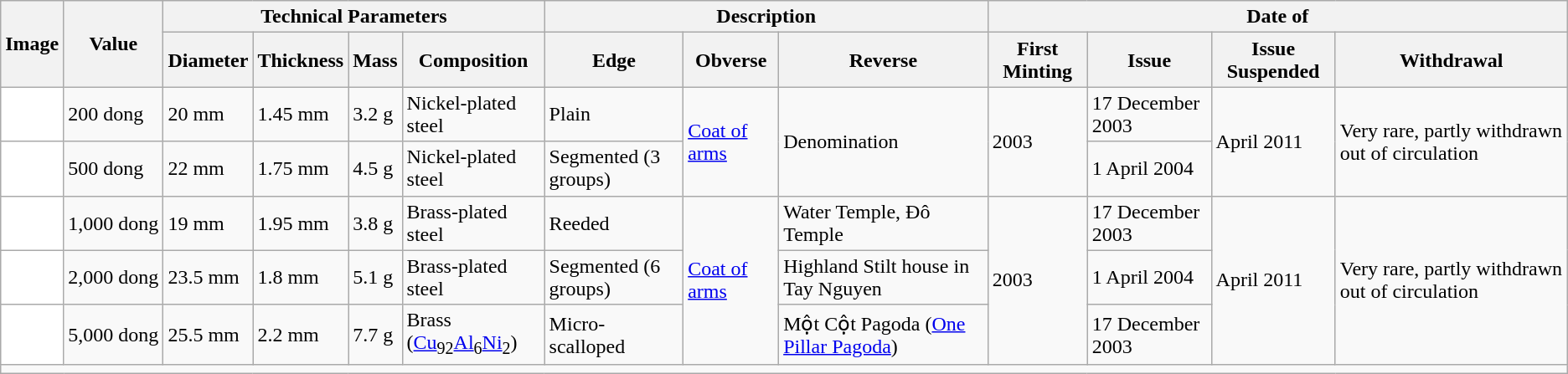<table class="wikitable">
<tr>
<th rowspan=2>Image</th>
<th rowspan=2>Value</th>
<th colspan=4>Technical Parameters</th>
<th colspan="3">Description</th>
<th colspan=4>Date of</th>
</tr>
<tr>
<th>Diameter</th>
<th>Thickness</th>
<th>Mass</th>
<th>Composition</th>
<th>Edge</th>
<th>Obverse</th>
<th>Reverse</th>
<th>First Minting</th>
<th>Issue</th>
<th>Issue Suspended</th>
<th>Withdrawal</th>
</tr>
<tr>
<td style="text-align:center; background:#fff;"></td>
<td>200 dong</td>
<td>20 mm</td>
<td>1.45 mm</td>
<td>3.2 g</td>
<td>Nickel-plated steel</td>
<td>Plain</td>
<td rowspan=2><a href='#'>Coat of arms</a></td>
<td rowspan=2>Denomination</td>
<td rowspan=2>2003</td>
<td>17 December 2003</td>
<td rowspan=2>April 2011</td>
<td rowspan=2>Very rare, partly withdrawn out of circulation</td>
</tr>
<tr>
<td style="text-align:center; background:#fff;"></td>
<td>500 dong</td>
<td>22 mm</td>
<td>1.75 mm</td>
<td>4.5 g</td>
<td>Nickel-plated steel</td>
<td>Segmented (3 groups)</td>
<td>1 April 2004</td>
</tr>
<tr>
<td style="text-align:center; background:#fff;"></td>
<td>1,000 dong</td>
<td>19 mm</td>
<td>1.95 mm</td>
<td>3.8 g</td>
<td>Brass-plated steel</td>
<td>Reeded</td>
<td rowspan=3><a href='#'>Coat of arms</a></td>
<td>Water Temple, Đô Temple</td>
<td rowspan=3>2003</td>
<td>17 December 2003</td>
<td rowspan=3>April 2011</td>
<td rowspan=3>Very rare, partly withdrawn out of circulation</td>
</tr>
<tr>
<td style="text-align:center; background:#fff;"></td>
<td>2,000 dong</td>
<td>23.5 mm</td>
<td>1.8 mm</td>
<td>5.1 g</td>
<td>Brass-plated steel</td>
<td>Segmented (6 groups)</td>
<td>Highland Stilt house in Tay Nguyen</td>
<td>1 April 2004</td>
</tr>
<tr>
<td style="text-align:center; background:#fff;"></td>
<td>5,000 dong</td>
<td>25.5 mm</td>
<td>2.2 mm</td>
<td>7.7 g</td>
<td>Brass (<a href='#'>Cu</a><sub>92</sub><a href='#'>Al</a><sub>6</sub><a href='#'>Ni</a><sub>2</sub>)</td>
<td>Micro-scalloped</td>
<td>Một Cột Pagoda (<a href='#'>One Pillar Pagoda</a>)</td>
<td>17 December 2003</td>
</tr>
<tr>
<td colspan=13></td>
</tr>
</table>
